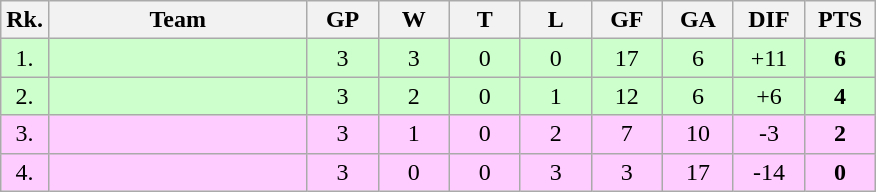<table class="wikitable" style="text-align:center;">
<tr>
<th width=20>Rk.</th>
<th width=165>Team</th>
<th width=40>GP</th>
<th width=40>W</th>
<th width=40>T</th>
<th width=40>L</th>
<th width=40>GF</th>
<th width=40>GA</th>
<th width=40>DIF</th>
<th width=40>PTS</th>
</tr>
<tr style="background:#ccffcc;">
<td>1.</td>
<td style="text-align:left;"></td>
<td>3</td>
<td>3</td>
<td>0</td>
<td>0</td>
<td>17</td>
<td>6</td>
<td>+11</td>
<td><strong>6</strong></td>
</tr>
<tr style="background:#ccffcc;">
<td>2.</td>
<td style="text-align:left;"></td>
<td>3</td>
<td>2</td>
<td>0</td>
<td>1</td>
<td>12</td>
<td>6</td>
<td>+6</td>
<td><strong>4</strong></td>
</tr>
<tr style="background:#ffccff;">
<td>3.</td>
<td style="text-align:left;"></td>
<td>3</td>
<td>1</td>
<td>0</td>
<td>2</td>
<td>7</td>
<td>10</td>
<td>-3</td>
<td><strong>2</strong></td>
</tr>
<tr style="background:#ffccff;">
<td>4.</td>
<td style="text-align:left;"></td>
<td>3</td>
<td>0</td>
<td>0</td>
<td>3</td>
<td>3</td>
<td>17</td>
<td>-14</td>
<td><strong>0</strong></td>
</tr>
</table>
